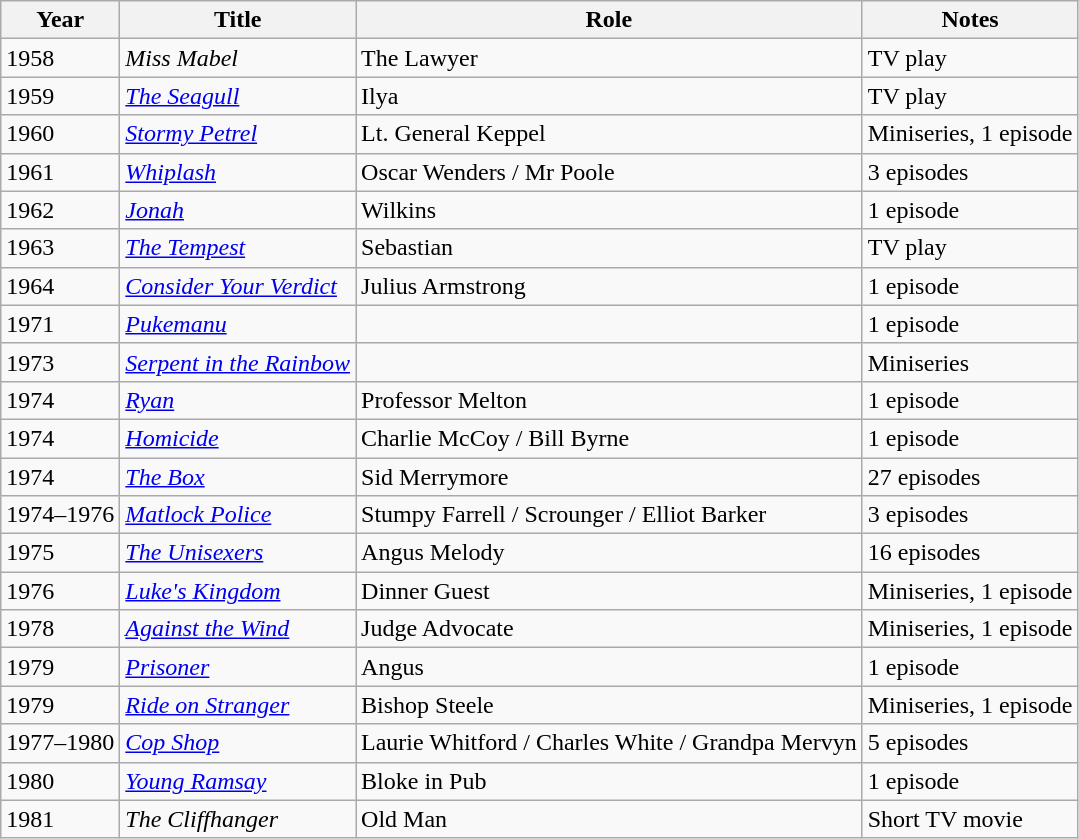<table class=wikitable>
<tr>
<th>Year</th>
<th>Title</th>
<th>Role</th>
<th>Notes</th>
</tr>
<tr>
<td>1958</td>
<td><em>Miss Mabel</em></td>
<td>The Lawyer</td>
<td>TV play</td>
</tr>
<tr>
<td>1959</td>
<td><em><a href='#'>The Seagull</a></em></td>
<td>Ilya</td>
<td>TV play</td>
</tr>
<tr>
<td>1960</td>
<td><em><a href='#'>Stormy Petrel</a></em></td>
<td>Lt. General Keppel</td>
<td>Miniseries, 1 episode</td>
</tr>
<tr>
<td>1961</td>
<td><em><a href='#'>Whiplash</a></em></td>
<td>Oscar Wenders / Mr Poole</td>
<td>3 episodes</td>
</tr>
<tr>
<td>1962</td>
<td><em><a href='#'>Jonah</a></em></td>
<td>Wilkins</td>
<td>1 episode</td>
</tr>
<tr>
<td>1963</td>
<td><em><a href='#'>The Tempest</a></em></td>
<td>Sebastian</td>
<td>TV play</td>
</tr>
<tr>
<td>1964</td>
<td><em><a href='#'>Consider Your Verdict</a></em></td>
<td>Julius Armstrong</td>
<td>1 episode</td>
</tr>
<tr>
<td>1971</td>
<td><em><a href='#'>Pukemanu</a></em></td>
<td></td>
<td>1 episode</td>
</tr>
<tr>
<td>1973</td>
<td><em><a href='#'>Serpent in the Rainbow</a></em></td>
<td></td>
<td>Miniseries</td>
</tr>
<tr>
<td>1974</td>
<td><em><a href='#'>Ryan</a></em></td>
<td>Professor Melton</td>
<td>1 episode</td>
</tr>
<tr>
<td>1974</td>
<td><em><a href='#'>Homicide</a></em></td>
<td>Charlie McCoy / Bill Byrne</td>
<td>1 episode</td>
</tr>
<tr>
<td>1974</td>
<td><em><a href='#'>The Box</a></em></td>
<td>Sid Merrymore</td>
<td>27 episodes</td>
</tr>
<tr>
<td>1974–1976</td>
<td><em><a href='#'>Matlock Police</a></em></td>
<td>Stumpy Farrell / Scrounger / Elliot Barker</td>
<td>3 episodes</td>
</tr>
<tr>
<td>1975</td>
<td><em><a href='#'>The Unisexers</a></em></td>
<td>Angus Melody</td>
<td>16 episodes</td>
</tr>
<tr>
<td>1976</td>
<td><em><a href='#'>Luke's Kingdom</a></em></td>
<td>Dinner Guest</td>
<td>Miniseries, 1 episode</td>
</tr>
<tr>
<td>1978</td>
<td><em><a href='#'>Against the Wind</a></em></td>
<td>Judge Advocate</td>
<td>Miniseries, 1 episode</td>
</tr>
<tr>
<td>1979</td>
<td><em><a href='#'>Prisoner</a></em></td>
<td>Angus</td>
<td>1 episode</td>
</tr>
<tr>
<td>1979</td>
<td><em><a href='#'>Ride on Stranger</a></em></td>
<td>Bishop Steele</td>
<td>Miniseries, 1 episode</td>
</tr>
<tr>
<td>1977–1980</td>
<td><em><a href='#'>Cop Shop</a></em></td>
<td>Laurie Whitford / Charles White / Grandpa Mervyn</td>
<td>5 episodes</td>
</tr>
<tr>
<td>1980</td>
<td><em><a href='#'>Young Ramsay</a></em></td>
<td>Bloke in Pub</td>
<td>1 episode</td>
</tr>
<tr>
<td>1981</td>
<td><em>The Cliffhanger</em></td>
<td>Old Man</td>
<td>Short TV movie</td>
</tr>
</table>
